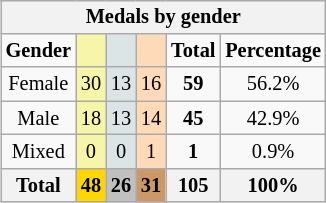<table class=wikitable style="font-size:85%; float:right;text-align:center">
<tr bgcolor=EFEFEF>
<th colspan=6>Medals by gender</th>
</tr>
<tr>
<td><strong>Gender</strong></td>
<td bgcolor=F7F6A8></td>
<td bgcolor=DCE5E5></td>
<td bgcolor=FFDAB9></td>
<td><strong>Total</strong></td>
<td><strong>Percentage</strong></td>
</tr>
<tr>
<td>Female</td>
<td bgcolor=F7F6A8>30</td>
<td bgcolor=DCE5E5>13</td>
<td bgcolor=FFDAB9>16</td>
<td><strong>59</strong></td>
<td>56.2%</td>
</tr>
<tr>
<td>Male</td>
<td bgcolor=F7F6A8>18</td>
<td bgcolor=DCE5E5>13</td>
<td bgcolor=FFDAB9>14</td>
<td><strong>45</strong></td>
<td>42.9%</td>
</tr>
<tr>
<td>Mixed</td>
<td bgcolor=F7F6A8>0</td>
<td bgcolor=DCE5E5>0</td>
<td bgcolor=FFDAB9>1</td>
<td><strong>1</strong></td>
<td>0.9%</td>
</tr>
<tr>
<th>Total</th>
<th style=background:gold>48</th>
<th style=background:silver>26</th>
<th style=background:#C96>31</th>
<th>105</th>
<th>100%</th>
</tr>
</table>
